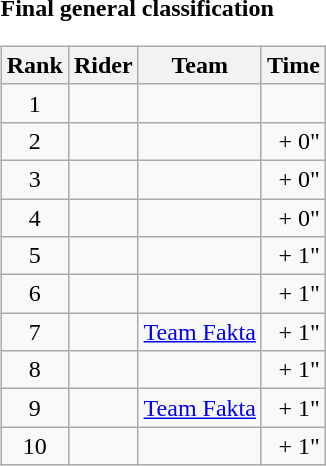<table>
<tr>
<td><strong>Final general classification</strong><br><table class="wikitable">
<tr>
<th scope="col">Rank</th>
<th scope="col">Rider</th>
<th scope="col">Team</th>
<th scope="col">Time</th>
</tr>
<tr>
<td style="text-align:center;">1</td>
<td></td>
<td></td>
<td style="text-align:right;"></td>
</tr>
<tr>
<td style="text-align:center;">2</td>
<td></td>
<td></td>
<td style="text-align:right;">+ 0"</td>
</tr>
<tr>
<td style="text-align:center;">3</td>
<td></td>
<td></td>
<td style="text-align:right;">+ 0"</td>
</tr>
<tr>
<td style="text-align:center;">4</td>
<td></td>
<td></td>
<td style="text-align:right;">+ 0"</td>
</tr>
<tr>
<td style="text-align:center;">5</td>
<td></td>
<td></td>
<td style="text-align:right;">+ 1"</td>
</tr>
<tr>
<td style="text-align:center;">6</td>
<td></td>
<td></td>
<td style="text-align:right;">+ 1"</td>
</tr>
<tr>
<td style="text-align:center;">7</td>
<td></td>
<td><a href='#'>Team Fakta</a></td>
<td style="text-align:right;">+ 1"</td>
</tr>
<tr>
<td style="text-align:center;">8</td>
<td></td>
<td></td>
<td style="text-align:right;">+ 1"</td>
</tr>
<tr>
<td style="text-align:center;">9</td>
<td></td>
<td><a href='#'>Team Fakta</a></td>
<td style="text-align:right;">+ 1"</td>
</tr>
<tr>
<td style="text-align:center;">10</td>
<td></td>
<td></td>
<td style="text-align:right;">+ 1"</td>
</tr>
</table>
</td>
</tr>
</table>
